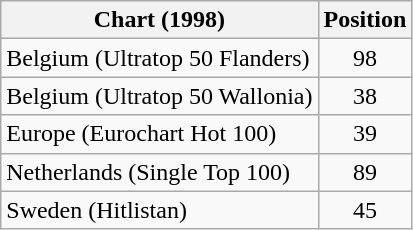<table class="wikitable sortable plainrowheaders">
<tr>
<th scope="col">Chart (1998)</th>
<th scope="col">Position</th>
</tr>
<tr>
<td>Belgium (Ultratop 50 Flanders)</td>
<td align="center">98</td>
</tr>
<tr>
<td>Belgium (Ultratop 50 Wallonia)</td>
<td align="center">38</td>
</tr>
<tr>
<td>Europe (Eurochart Hot 100)</td>
<td align="center">39</td>
</tr>
<tr>
<td>Netherlands (Single Top 100)</td>
<td align="center">89</td>
</tr>
<tr>
<td>Sweden (Hitlistan)</td>
<td align="center">45</td>
</tr>
</table>
